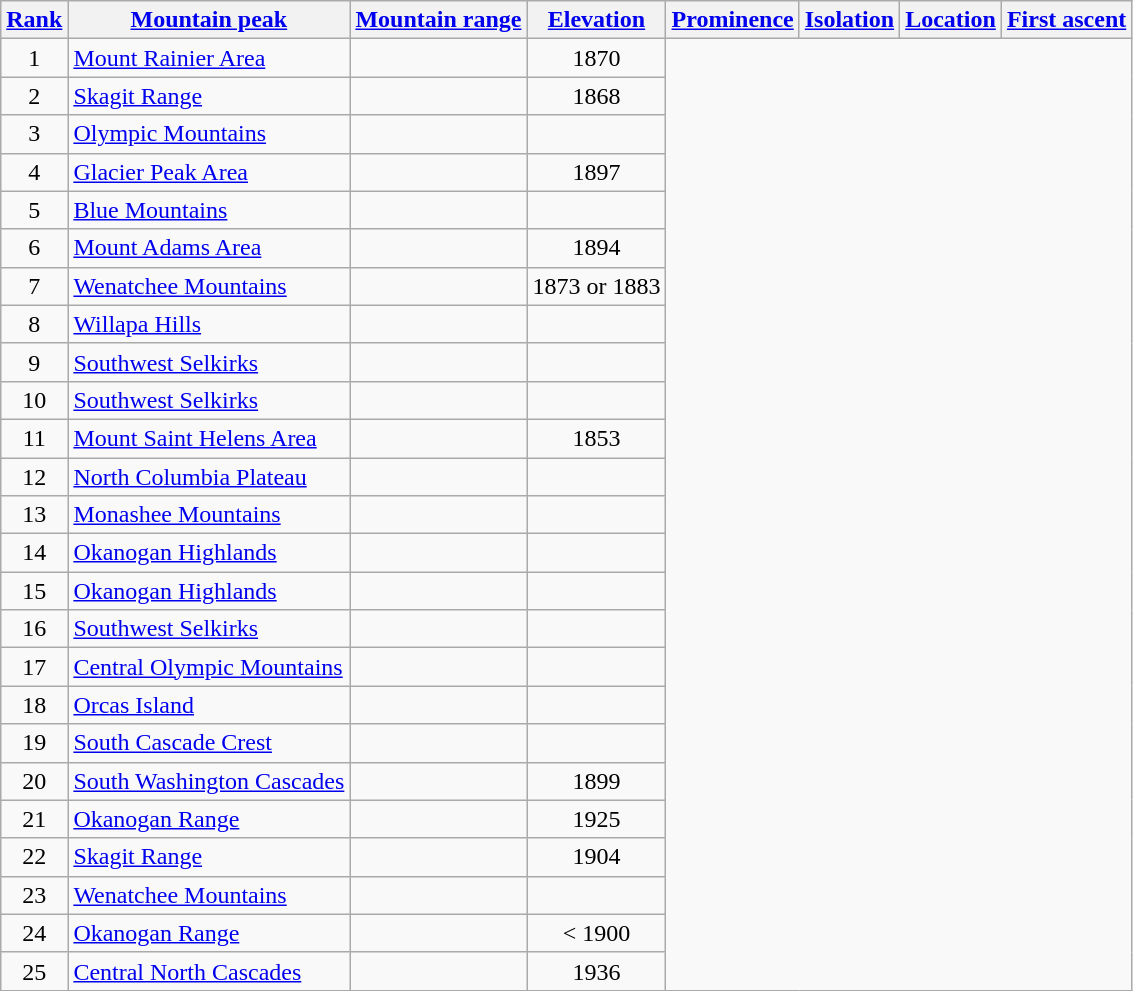<table class="wikitable sortable">
<tr>
<th><a href='#'>Rank</a></th>
<th><a href='#'>Mountain peak</a></th>
<th><a href='#'>Mountain range</a></th>
<th><a href='#'>Elevation</a></th>
<th><a href='#'>Prominence</a></th>
<th><a href='#'>Isolation</a></th>
<th><a href='#'>Location</a></th>
<th><a href='#'>First ascent</a></th>
</tr>
<tr>
<td align=center>1<br></td>
<td><a href='#'>Mount Rainier Area</a><br></td>
<td></td>
<td align=center>1870</td>
</tr>
<tr>
<td align=center>2<br></td>
<td><a href='#'>Skagit Range</a><br></td>
<td></td>
<td align=center>1868</td>
</tr>
<tr>
<td align=center>3<br></td>
<td><a href='#'>Olympic Mountains</a><br></td>
<td></td>
<td align=center data-sort-value=9999></td>
</tr>
<tr>
<td align=center>4<br></td>
<td><a href='#'>Glacier Peak Area</a><br></td>
<td></td>
<td align=center>1897</td>
</tr>
<tr>
<td align=center>5<br></td>
<td><a href='#'>Blue Mountains</a><br></td>
<td></td>
<td align=center data-sort-value=9999></td>
</tr>
<tr>
<td align=center>6<br></td>
<td><a href='#'>Mount Adams Area</a><br></td>
<td></td>
<td align=center>1894</td>
</tr>
<tr>
<td align=center>7<br></td>
<td><a href='#'>Wenatchee Mountains</a><br></td>
<td></td>
<td align=center data-sort-value=1873>1873 or 1883</td>
</tr>
<tr>
<td align=center>8<br></td>
<td><a href='#'>Willapa Hills</a><br></td>
<td></td>
<td align=center data-sort-value=9999></td>
</tr>
<tr>
<td align=center>9<br></td>
<td><a href='#'>Southwest Selkirks</a><br></td>
<td></td>
<td align=center data-sort-value=9999></td>
</tr>
<tr>
<td align=center>10<br></td>
<td><a href='#'>Southwest Selkirks</a><br></td>
<td></td>
<td align=center data-sort-value=9999></td>
</tr>
<tr>
<td align=center>11<br></td>
<td><a href='#'>Mount Saint Helens Area</a><br></td>
<td></td>
<td align=center>1853</td>
</tr>
<tr>
<td align=center>12<br></td>
<td><a href='#'>North Columbia Plateau</a><br></td>
<td></td>
<td align=center data-sort-value=9999></td>
</tr>
<tr>
<td align=center>13<br></td>
<td><a href='#'>Monashee Mountains</a><br></td>
<td></td>
<td align=center data-sort-value=9999></td>
</tr>
<tr>
<td align=center>14<br></td>
<td><a href='#'>Okanogan Highlands</a><br></td>
<td></td>
<td align=center data-sort-value=9999></td>
</tr>
<tr>
<td align=center>15<br></td>
<td><a href='#'>Okanogan Highlands</a><br></td>
<td></td>
<td align=center data-sort-value=9999></td>
</tr>
<tr>
<td align=center>16<br></td>
<td><a href='#'>Southwest Selkirks</a><br></td>
<td></td>
<td align=center data-sort-value=9999></td>
</tr>
<tr>
<td align=center>17<br></td>
<td><a href='#'>Central Olympic Mountains</a><br></td>
<td></td>
<td align=center data-sort-value=9999></td>
</tr>
<tr>
<td align=center>18<br></td>
<td><a href='#'>Orcas Island</a><br></td>
<td></td>
<td align=center data-sort-value=9999></td>
</tr>
<tr>
<td align=center>19<br></td>
<td><a href='#'>South Cascade Crest</a><br></td>
<td></td>
<td align=center data-sort-value=9999></td>
</tr>
<tr>
<td align=center>20<br></td>
<td><a href='#'>South Washington Cascades</a><br></td>
<td></td>
<td align=center>1899</td>
</tr>
<tr>
<td align=center>21<br></td>
<td><a href='#'>Okanogan Range</a><br></td>
<td></td>
<td align=center>1925</td>
</tr>
<tr>
<td align=center>22<br></td>
<td><a href='#'>Skagit Range</a><br></td>
<td></td>
<td align=center>1904</td>
</tr>
<tr>
<td align=center>23<br></td>
<td><a href='#'>Wenatchee Mountains</a><br></td>
<td></td>
<td align=center data-sort-value=9999></td>
</tr>
<tr>
<td align=center>24<br></td>
<td><a href='#'>Okanogan Range</a><br></td>
<td></td>
<td align=center data-sort-value=1899.9>< 1900</td>
</tr>
<tr>
<td align=center>25<br></td>
<td><a href='#'>Central North Cascades</a><br></td>
<td></td>
<td align=center>1936</td>
</tr>
</table>
